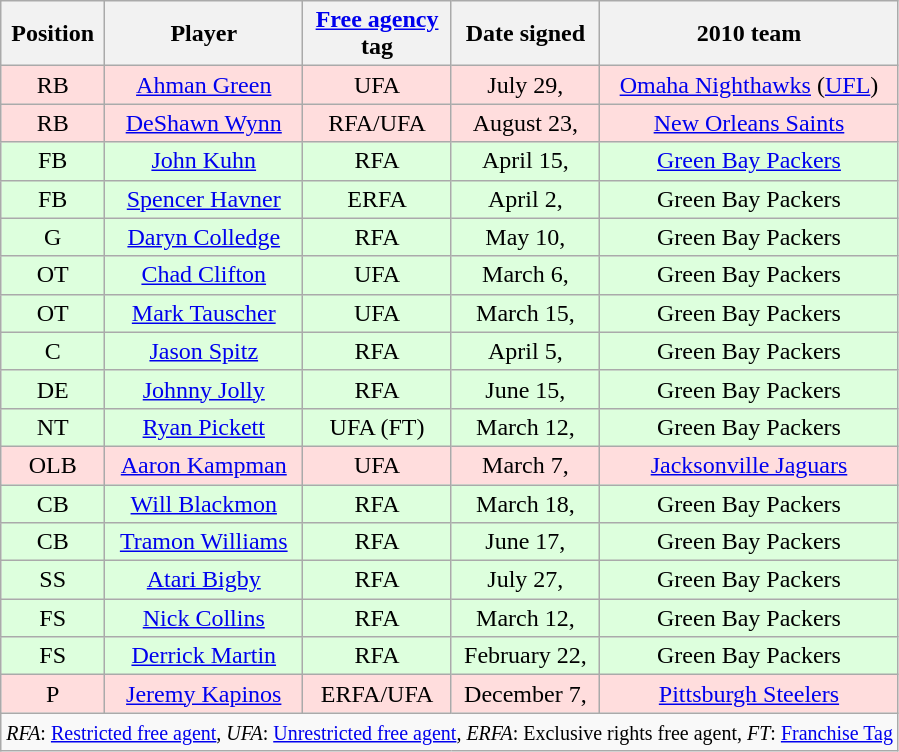<table class="wikitable">
<tr>
<th>Position</th>
<th>Player</th>
<th><a href='#'>Free agency</a><br>tag</th>
<th>Date signed</th>
<th>2010 team</th>
</tr>
<tr style="background:#fdd; text-align:center;">
<td>RB</td>
<td><a href='#'>Ahman Green</a></td>
<td>UFA</td>
<td>July 29,</td>
<td><a href='#'>Omaha Nighthawks</a> (<a href='#'>UFL</a>)</td>
</tr>
<tr style="background:#fdd; text-align:center;">
<td>RB</td>
<td><a href='#'>DeShawn Wynn</a></td>
<td>RFA/UFA</td>
<td>August 23,</td>
<td><a href='#'>New Orleans Saints</a></td>
</tr>
<tr style="background:#dfd; text-align:center;">
<td>FB</td>
<td><a href='#'>John Kuhn</a></td>
<td>RFA</td>
<td>April 15,</td>
<td><a href='#'>Green Bay Packers</a></td>
</tr>
<tr style="background:#dfd; text-align:center;">
<td>FB</td>
<td><a href='#'>Spencer Havner</a></td>
<td>ERFA</td>
<td>April 2,</td>
<td>Green Bay Packers</td>
</tr>
<tr style="background:#dfd; text-align:center;">
<td>G</td>
<td><a href='#'>Daryn Colledge</a></td>
<td>RFA</td>
<td>May 10,</td>
<td>Green Bay Packers</td>
</tr>
<tr style="background:#dfd; text-align:center;">
<td>OT</td>
<td><a href='#'>Chad Clifton</a></td>
<td>UFA</td>
<td>March 6,</td>
<td>Green Bay Packers</td>
</tr>
<tr style="background:#dfd; text-align:center;">
<td>OT</td>
<td><a href='#'>Mark Tauscher</a></td>
<td>UFA</td>
<td>March 15,</td>
<td>Green Bay Packers</td>
</tr>
<tr style="background:#dfd; text-align:center;">
<td>C</td>
<td><a href='#'>Jason Spitz</a></td>
<td>RFA</td>
<td>April 5,</td>
<td>Green Bay Packers</td>
</tr>
<tr style="background:#dfd; text-align:center;">
<td>DE</td>
<td><a href='#'>Johnny Jolly</a></td>
<td>RFA</td>
<td>June 15,</td>
<td>Green Bay Packers</td>
</tr>
<tr style="background:#dfd; text-align:center;">
<td>NT</td>
<td><a href='#'>Ryan Pickett</a></td>
<td>UFA (FT)</td>
<td>March 12,</td>
<td>Green Bay Packers</td>
</tr>
<tr style="background:#fdd; text-align:center;">
<td>OLB</td>
<td><a href='#'>Aaron Kampman</a></td>
<td>UFA</td>
<td>March 7,</td>
<td><a href='#'>Jacksonville Jaguars</a></td>
</tr>
<tr style="background:#dfd; text-align:center;">
<td>CB</td>
<td><a href='#'>Will Blackmon</a></td>
<td>RFA</td>
<td>March 18,</td>
<td>Green Bay Packers</td>
</tr>
<tr style="background:#dfd; text-align:center;">
<td>CB</td>
<td><a href='#'>Tramon Williams</a></td>
<td>RFA</td>
<td>June 17,</td>
<td>Green Bay Packers</td>
</tr>
<tr style="background:#dfd; text-align:center;">
<td>SS</td>
<td><a href='#'>Atari Bigby</a></td>
<td>RFA</td>
<td>July 27,</td>
<td>Green Bay Packers</td>
</tr>
<tr style="background:#dfd; text-align:center;">
<td>FS</td>
<td><a href='#'>Nick Collins</a></td>
<td>RFA</td>
<td>March 12,</td>
<td>Green Bay Packers</td>
</tr>
<tr style="background:#dfd; text-align:center;">
<td>FS</td>
<td><a href='#'>Derrick Martin</a></td>
<td>RFA</td>
<td>February 22,</td>
<td>Green Bay Packers</td>
</tr>
<tr style="background:#fdd; text-align:center;">
<td>P</td>
<td><a href='#'>Jeremy Kapinos</a></td>
<td>ERFA/UFA</td>
<td>December 7,</td>
<td><a href='#'>Pittsburgh Steelers</a></td>
</tr>
<tr>
<td colspan="5"><small><em>RFA</em>: <a href='#'>Restricted free agent</a>, <em>UFA</em>: <a href='#'>Unrestricted free agent</a>, <em>ERFA</em>: Exclusive rights free agent, <em>FT</em>: <a href='#'>Franchise Tag</a></small></td>
</tr>
</table>
